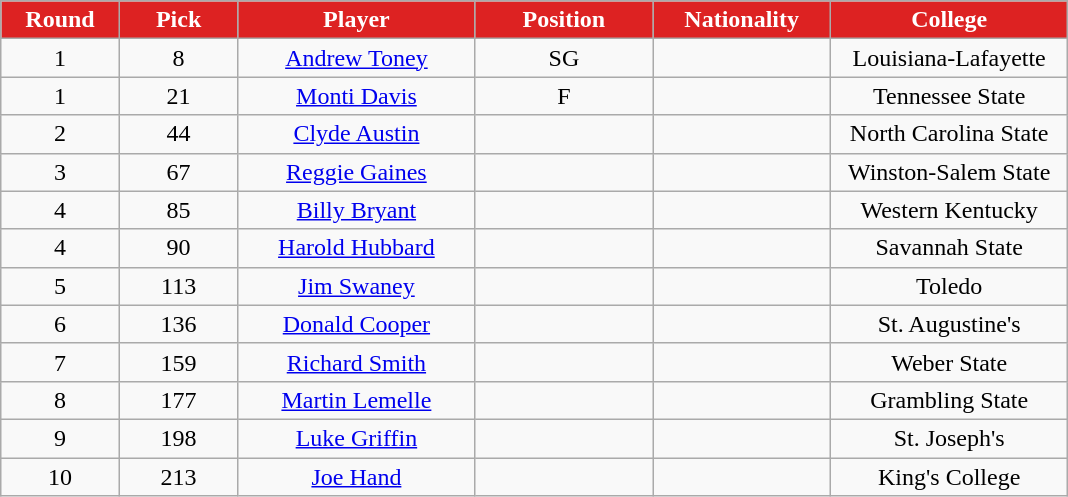<table class="wikitable sortable sortable">
<tr>
<th style="background:#d22; color:#FFFFFF" width="10%">Round</th>
<th style="background:#d22; color:#FFFFFF" width="10%">Pick</th>
<th style="background:#d22; color:#FFFFFF" width="20%">Player</th>
<th style="background:#d22; color:#FFFFFF" width="15%">Position</th>
<th style="background:#d22; color:#FFFFFF" width="15%">Nationality</th>
<th style="background:#d22; color:#FFFFFF" width="20%">College</th>
</tr>
<tr style="text-align: center">
<td>1</td>
<td>8</td>
<td><a href='#'>Andrew Toney</a></td>
<td>SG</td>
<td></td>
<td>Louisiana-Lafayette</td>
</tr>
<tr style="text-align: center">
<td>1</td>
<td>21</td>
<td><a href='#'>Monti Davis</a></td>
<td>F</td>
<td></td>
<td>Tennessee State</td>
</tr>
<tr style="text-align: center">
<td>2</td>
<td>44</td>
<td><a href='#'>Clyde Austin</a></td>
<td></td>
<td></td>
<td>North Carolina State</td>
</tr>
<tr style="text-align: center">
<td>3</td>
<td>67</td>
<td><a href='#'>Reggie Gaines</a></td>
<td></td>
<td></td>
<td>Winston-Salem State</td>
</tr>
<tr style="text-align: center">
<td>4</td>
<td>85</td>
<td><a href='#'>Billy Bryant</a></td>
<td></td>
<td></td>
<td>Western Kentucky</td>
</tr>
<tr style="text-align: center">
<td>4</td>
<td>90</td>
<td><a href='#'>Harold Hubbard</a></td>
<td></td>
<td></td>
<td>Savannah State</td>
</tr>
<tr style="text-align: center">
<td>5</td>
<td>113</td>
<td><a href='#'>Jim Swaney</a></td>
<td></td>
<td></td>
<td>Toledo</td>
</tr>
<tr style="text-align: center">
<td>6</td>
<td>136</td>
<td><a href='#'>Donald Cooper</a></td>
<td></td>
<td></td>
<td>St. Augustine's</td>
</tr>
<tr style="text-align: center">
<td>7</td>
<td>159</td>
<td><a href='#'>Richard Smith</a></td>
<td></td>
<td></td>
<td>Weber State</td>
</tr>
<tr style="text-align: center">
<td>8</td>
<td>177</td>
<td><a href='#'>Martin Lemelle</a></td>
<td></td>
<td></td>
<td>Grambling State</td>
</tr>
<tr style="text-align: center">
<td>9</td>
<td>198</td>
<td><a href='#'>Luke Griffin</a></td>
<td></td>
<td></td>
<td>St. Joseph's</td>
</tr>
<tr style="text-align: center">
<td>10</td>
<td>213</td>
<td><a href='#'>Joe Hand</a></td>
<td></td>
<td></td>
<td>King's College</td>
</tr>
</table>
